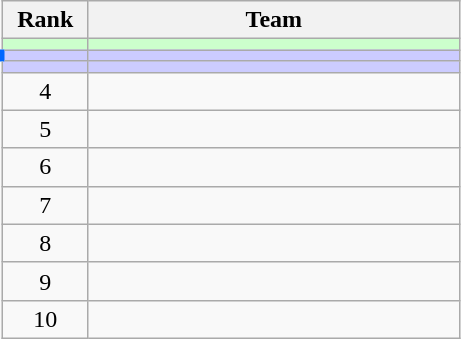<table class="wikitable" style="text-align: center;">
<tr>
<th width=50>Rank</th>
<th width=240>Team</th>
</tr>
<tr bgcolor=ccffcc>
<td></td>
<td align=left></td>
</tr>
<tr bgcolor=ccccff>
<td style="border-left:3px solid #06f;"></td>
<td align=left></td>
</tr>
<tr bgcolor=ccccff>
<td></td>
<td align=left></td>
</tr>
<tr>
<td>4</td>
<td align=left></td>
</tr>
<tr>
<td>5</td>
<td align=left></td>
</tr>
<tr>
<td>6</td>
<td align=left></td>
</tr>
<tr>
<td>7</td>
<td align=left></td>
</tr>
<tr>
<td>8</td>
<td align=left></td>
</tr>
<tr>
<td>9</td>
<td align=left></td>
</tr>
<tr>
<td>10</td>
<td align=left></td>
</tr>
</table>
